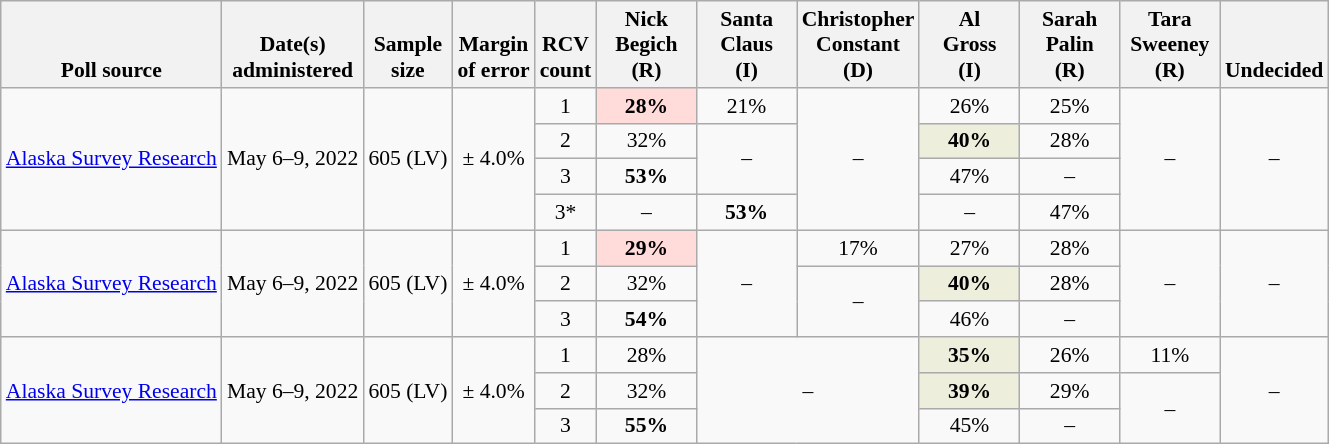<table class="wikitable" style="font-size:90%;text-align:center;">
<tr valign=bottom>
<th>Poll source</th>
<th>Date(s)<br>administered</th>
<th>Sample<br>size</th>
<th>Margin<br>of error</th>
<th>RCV<br>count</th>
<th style="width:60px;">Nick<br>Begich<br>(R)</th>
<th style="width:60px;">Santa<br>Claus<br>(I)</th>
<th style="width:60px;">Christopher<br>Constant<br>(D)</th>
<th style="width:60px;">Al<br>Gross<br>(I)</th>
<th style="width:60px;">Sarah<br>Palin<br>(R)</th>
<th style="width:60px;">Tara<br>Sweeney<br>(R)</th>
<th>Undecided</th>
</tr>
<tr>
<td style="text-align:left;" rowspan="4"><a href='#'>Alaska Survey Research</a></td>
<td rowspan="4">May 6–9, 2022</td>
<td rowspan="4">605 (LV)</td>
<td rowspan="4">± 4.0%</td>
<td>1</td>
<td style="background:#FFDBDA;"><strong>28%</strong></td>
<td>21%</td>
<td rowspan="4">–</td>
<td>26%</td>
<td>25%</td>
<td rowspan="4">–</td>
<td rowspan="4">–</td>
</tr>
<tr>
<td>2</td>
<td>32%</td>
<td rowspan="2">–</td>
<td style="background:#eed;"><strong>40%</strong></td>
<td>28%</td>
</tr>
<tr>
<td>3</td>
<td><strong>53%</strong></td>
<td>47%</td>
<td>–</td>
</tr>
<tr>
<td>3*</td>
<td>–</td>
<td><strong>53%</strong></td>
<td>–</td>
<td>47%</td>
</tr>
<tr>
<td style="text-align:left;" rowspan="3"><a href='#'>Alaska Survey Research</a></td>
<td rowspan="3">May 6–9, 2022</td>
<td rowspan="3">605 (LV)</td>
<td rowspan="3">± 4.0%</td>
<td>1</td>
<td style="background:#FFDBDA;"><strong>29%</strong></td>
<td rowspan="3">–</td>
<td>17%</td>
<td>27%</td>
<td>28%</td>
<td rowspan="3">–</td>
<td rowspan="3">–</td>
</tr>
<tr>
<td>2</td>
<td>32%</td>
<td rowspan="2">–</td>
<td style="background:#eed;"><strong>40%</strong></td>
<td>28%</td>
</tr>
<tr>
<td>3</td>
<td><strong>54%</strong></td>
<td>46%</td>
<td>–</td>
</tr>
<tr>
<td style="text-align:left;" rowspan="3"><a href='#'>Alaska Survey Research</a></td>
<td rowspan="3">May 6–9, 2022</td>
<td rowspan="3">605 (LV)</td>
<td rowspan="3">± 4.0%</td>
<td>1</td>
<td>28%</td>
<td rowspan="3" colspan="2">–</td>
<td style="background:#eed;"><strong>35%</strong></td>
<td>26%</td>
<td>11%</td>
<td rowspan="3">–</td>
</tr>
<tr>
<td>2</td>
<td>32%</td>
<td style="background:#eed;"><strong>39%</strong></td>
<td>29%</td>
<td rowspan="2">–</td>
</tr>
<tr>
<td>3</td>
<td><strong>55%</strong></td>
<td>45%</td>
<td>–</td>
</tr>
</table>
